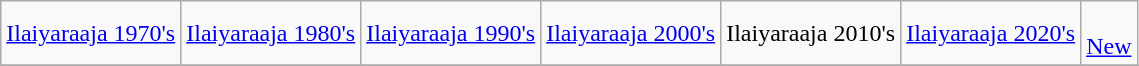<table class="wikitable sortable">
<tr>
<td><a href='#'>Ilaiyaraaja 1970's</a></td>
<td><a href='#'>Ilaiyaraaja 1980's</a></td>
<td><a href='#'>Ilaiyaraaja 1990's</a></td>
<td><a href='#'>Ilaiyaraaja 2000's</a></td>
<td>Ilaiyaraaja 2010's</td>
<td><a href='#'>Ilaiyaraaja 2020's</a></td>
<td><br><a href='#'>New</a></td>
</tr>
<tr>
</tr>
</table>
